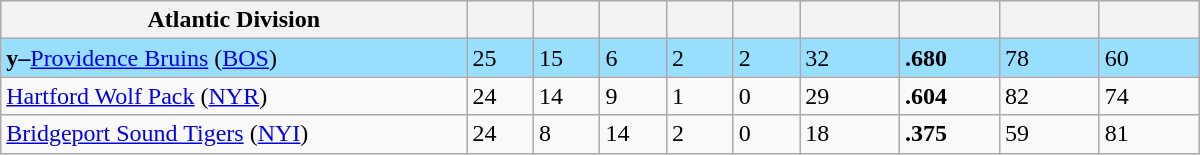<table class="wikitable" style="width:50em">
<tr bgcolor="#DDDDFF">
<th width="35%">Atlantic Division</th>
<th width="5%"></th>
<th width="5%"></th>
<th width="5%"></th>
<th width="5%"></th>
<th width="5%"></th>
<th width="7.5%"></th>
<th width="7.5%"></th>
<th width="7.5%"></th>
<th width="7.5%"></th>
</tr>
<tr bgcolor=#97DEFF>
<td><strong>y–</strong><a href='#'>Providence Bruins</a> (<a href='#'>BOS</a>)</td>
<td>25</td>
<td>15</td>
<td>6</td>
<td>2</td>
<td>2</td>
<td>32</td>
<td><strong>.680</strong></td>
<td>78</td>
<td>60</td>
</tr>
<tr>
<td><a href='#'>Hartford Wolf Pack</a> (<a href='#'>NYR</a>)</td>
<td>24</td>
<td>14</td>
<td>9</td>
<td>1</td>
<td>0</td>
<td>29</td>
<td><strong>.604</strong></td>
<td>82</td>
<td>74</td>
</tr>
<tr>
<td><a href='#'>Bridgeport Sound Tigers</a> (<a href='#'>NYI</a>)</td>
<td>24</td>
<td>8</td>
<td>14</td>
<td>2</td>
<td>0</td>
<td>18</td>
<td><strong>.375</strong></td>
<td>59</td>
<td>81</td>
</tr>
</table>
